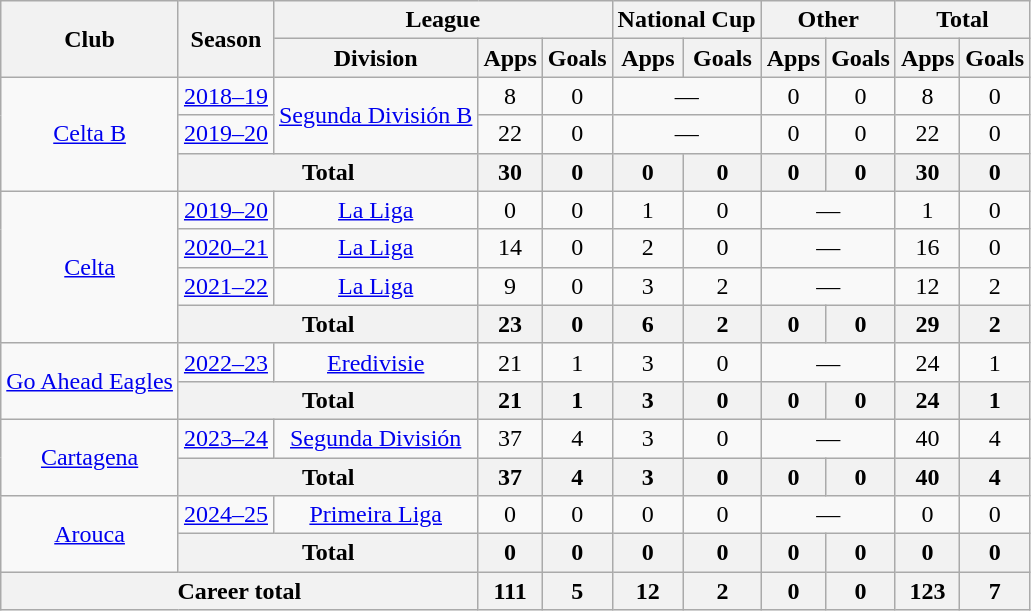<table class="wikitable" style="text-align:center">
<tr>
<th rowspan="2">Club</th>
<th rowspan="2">Season</th>
<th colspan="3">League</th>
<th colspan="2">National Cup</th>
<th colspan="2">Other</th>
<th colspan="2">Total</th>
</tr>
<tr>
<th>Division</th>
<th>Apps</th>
<th>Goals</th>
<th>Apps</th>
<th>Goals</th>
<th>Apps</th>
<th>Goals</th>
<th>Apps</th>
<th>Goals</th>
</tr>
<tr>
<td rowspan="3"><a href='#'>Celta B</a></td>
<td><a href='#'>2018–19</a></td>
<td rowspan="2"><a href='#'>Segunda División B</a></td>
<td>8</td>
<td>0</td>
<td colspan="2">—</td>
<td>0</td>
<td>0</td>
<td>8</td>
<td>0</td>
</tr>
<tr>
<td><a href='#'>2019–20</a></td>
<td>22</td>
<td>0</td>
<td colspan="2">—</td>
<td>0</td>
<td>0</td>
<td>22</td>
<td>0</td>
</tr>
<tr>
<th colspan="2">Total</th>
<th>30</th>
<th>0</th>
<th>0</th>
<th>0</th>
<th>0</th>
<th>0</th>
<th>30</th>
<th>0</th>
</tr>
<tr>
<td rowspan="4"><a href='#'>Celta</a></td>
<td><a href='#'>2019–20</a></td>
<td><a href='#'>La Liga</a></td>
<td>0</td>
<td>0</td>
<td>1</td>
<td>0</td>
<td colspan="2">—</td>
<td>1</td>
<td>0</td>
</tr>
<tr>
<td><a href='#'>2020–21</a></td>
<td><a href='#'>La Liga</a></td>
<td>14</td>
<td>0</td>
<td>2</td>
<td>0</td>
<td colspan="2">—</td>
<td>16</td>
<td>0</td>
</tr>
<tr>
<td><a href='#'>2021–22</a></td>
<td><a href='#'>La Liga</a></td>
<td>9</td>
<td>0</td>
<td>3</td>
<td>2</td>
<td colspan="2">—</td>
<td>12</td>
<td>2</td>
</tr>
<tr>
<th colspan="2">Total</th>
<th>23</th>
<th>0</th>
<th>6</th>
<th>2</th>
<th>0</th>
<th>0</th>
<th>29</th>
<th>2</th>
</tr>
<tr>
<td rowspan="2"><a href='#'>Go Ahead Eagles</a></td>
<td><a href='#'>2022–23</a></td>
<td><a href='#'>Eredivisie</a></td>
<td>21</td>
<td>1</td>
<td>3</td>
<td>0</td>
<td colspan="2">—</td>
<td>24</td>
<td>1</td>
</tr>
<tr>
<th colspan="2">Total</th>
<th>21</th>
<th>1</th>
<th>3</th>
<th>0</th>
<th>0</th>
<th>0</th>
<th>24</th>
<th>1</th>
</tr>
<tr>
<td rowspan="2"><a href='#'>Cartagena</a></td>
<td><a href='#'>2023–24</a></td>
<td><a href='#'>Segunda División</a></td>
<td>37</td>
<td>4</td>
<td>3</td>
<td>0</td>
<td colspan="2">—</td>
<td>40</td>
<td>4</td>
</tr>
<tr>
<th colspan="2">Total</th>
<th>37</th>
<th>4</th>
<th>3</th>
<th>0</th>
<th>0</th>
<th>0</th>
<th>40</th>
<th>4</th>
</tr>
<tr>
<td rowspan="2"><a href='#'>Arouca</a></td>
<td><a href='#'>2024–25</a></td>
<td><a href='#'>Primeira Liga</a></td>
<td>0</td>
<td>0</td>
<td>0</td>
<td>0</td>
<td colspan="2">—</td>
<td>0</td>
<td>0</td>
</tr>
<tr>
<th colspan="2">Total</th>
<th>0</th>
<th>0</th>
<th>0</th>
<th>0</th>
<th>0</th>
<th>0</th>
<th>0</th>
<th>0</th>
</tr>
<tr>
<th colspan="3">Career total</th>
<th>111</th>
<th>5</th>
<th>12</th>
<th>2</th>
<th>0</th>
<th>0</th>
<th>123</th>
<th>7</th>
</tr>
</table>
